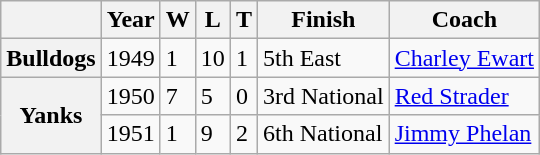<table class="wikitable">
<tr>
<th></th>
<th>Year</th>
<th>W</th>
<th>L</th>
<th>T</th>
<th>Finish</th>
<th>Coach</th>
</tr>
<tr>
<th>Bulldogs</th>
<td>1949</td>
<td>1</td>
<td>10</td>
<td>1</td>
<td>5th East</td>
<td><a href='#'>Charley Ewart</a></td>
</tr>
<tr>
<th rowspan="2">Yanks</th>
<td>1950</td>
<td>7</td>
<td>5</td>
<td>0</td>
<td>3rd National</td>
<td><a href='#'>Red Strader</a></td>
</tr>
<tr>
<td>1951</td>
<td>1</td>
<td>9</td>
<td>2</td>
<td>6th National</td>
<td><a href='#'>Jimmy Phelan</a></td>
</tr>
</table>
